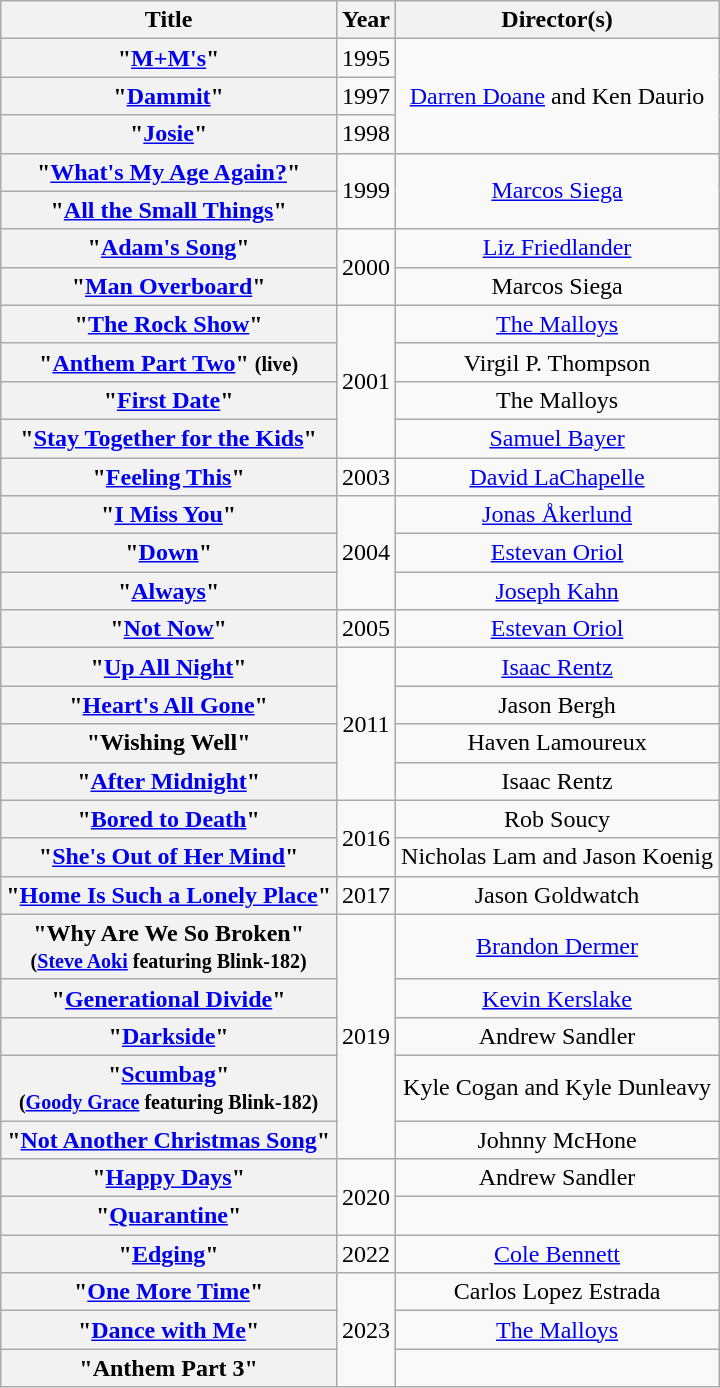<table class="wikitable plainrowheaders" style="text-align:center;">
<tr>
<th scope="col">Title</th>
<th scope="col">Year</th>
<th scope="col">Director(s)</th>
</tr>
<tr>
<th scope="row">"<a href='#'>M+M's</a>"</th>
<td>1995</td>
<td rowspan="3"><a href='#'>Darren Doane</a> and Ken Daurio</td>
</tr>
<tr>
<th scope="row">"<a href='#'>Dammit</a>"</th>
<td>1997</td>
</tr>
<tr>
<th scope="row">"<a href='#'>Josie</a>"</th>
<td>1998</td>
</tr>
<tr>
<th scope="row">"<a href='#'>What's My Age Again?</a>"</th>
<td rowspan="2">1999</td>
<td rowspan="2"><a href='#'>Marcos Siega</a></td>
</tr>
<tr>
<th scope="row">"<a href='#'>All the Small Things</a>"</th>
</tr>
<tr>
<th scope="row">"<a href='#'>Adam's Song</a>"</th>
<td rowspan="2">2000</td>
<td><a href='#'>Liz Friedlander</a></td>
</tr>
<tr>
<th scope="row">"<a href='#'>Man Overboard</a>"</th>
<td>Marcos Siega</td>
</tr>
<tr>
<th scope="row">"<a href='#'>The Rock Show</a>"</th>
<td rowspan="4">2001</td>
<td><a href='#'>The Malloys</a></td>
</tr>
<tr>
<th scope="row">"<a href='#'>Anthem Part Two</a>" <small>(live)</small></th>
<td>Virgil P. Thompson</td>
</tr>
<tr>
<th scope="row">"<a href='#'>First Date</a>"</th>
<td>The Malloys</td>
</tr>
<tr>
<th scope="row">"<a href='#'>Stay Together for the Kids</a>"</th>
<td><a href='#'>Samuel Bayer</a></td>
</tr>
<tr>
<th scope="row">"<a href='#'>Feeling This</a>"</th>
<td>2003</td>
<td><a href='#'>David LaChapelle</a></td>
</tr>
<tr>
<th scope="row">"<a href='#'>I Miss You</a>"</th>
<td rowspan="3">2004</td>
<td><a href='#'>Jonas Åkerlund</a></td>
</tr>
<tr>
<th scope="row">"<a href='#'>Down</a>"</th>
<td><a href='#'>Estevan Oriol</a></td>
</tr>
<tr>
<th scope="row">"<a href='#'>Always</a>"</th>
<td><a href='#'>Joseph Kahn</a></td>
</tr>
<tr>
<th scope="row">"<a href='#'>Not Now</a>"</th>
<td>2005</td>
<td><a href='#'>Estevan Oriol</a></td>
</tr>
<tr>
<th scope="row">"<a href='#'>Up All Night</a>"</th>
<td rowspan="4">2011</td>
<td><a href='#'>Isaac Rentz</a></td>
</tr>
<tr>
<th scope="row">"<a href='#'>Heart's All Gone</a>"</th>
<td>Jason Bergh</td>
</tr>
<tr>
<th scope="row">"Wishing Well"</th>
<td>Haven Lamoureux</td>
</tr>
<tr>
<th scope="row">"<a href='#'>After Midnight</a>"</th>
<td>Isaac Rentz</td>
</tr>
<tr>
<th scope="row">"<a href='#'>Bored to Death</a>"</th>
<td rowspan="2">2016</td>
<td>Rob Soucy</td>
</tr>
<tr>
<th scope="row">"<a href='#'>She's Out of Her Mind</a>"</th>
<td>Nicholas Lam and Jason Koenig</td>
</tr>
<tr>
<th scope="row">"<a href='#'>Home Is Such a Lonely Place</a>" </th>
<td>2017</td>
<td>Jason Goldwatch</td>
</tr>
<tr>
<th scope="row">"Why Are We So Broken"<br><small>(<a href='#'>Steve Aoki</a> featuring Blink-182)</small></th>
<td rowspan="5">2019</td>
<td><a href='#'>Brandon Dermer</a></td>
</tr>
<tr>
<th scope="row">"<a href='#'>Generational Divide</a>"</th>
<td><a href='#'>Kevin Kerslake</a></td>
</tr>
<tr>
<th scope="row">"<a href='#'>Darkside</a>"</th>
<td>Andrew Sandler</td>
</tr>
<tr>
<th scope="row">"<a href='#'>Scumbag</a>"<br><small>(<a href='#'>Goody Grace</a> featuring Blink-182)</small></th>
<td>Kyle Cogan and Kyle Dunleavy</td>
</tr>
<tr>
<th scope="row">"<a href='#'>Not Another Christmas Song</a>"</th>
<td>Johnny McHone</td>
</tr>
<tr>
<th scope="row">"<a href='#'>Happy Days</a>"</th>
<td rowspan="2">2020</td>
<td>Andrew Sandler</td>
</tr>
<tr>
<th scope="row">"<a href='#'>Quarantine</a>"</th>
<td></td>
</tr>
<tr>
<th scope="row">"<a href='#'>Edging</a>"</th>
<td>2022</td>
<td><a href='#'>Cole Bennett</a></td>
</tr>
<tr>
<th scope="row">"<a href='#'>One More Time</a>"</th>
<td rowspan="3">2023</td>
<td>Carlos Lopez Estrada</td>
</tr>
<tr>
<th scope="row">"<a href='#'>Dance with Me</a>"</th>
<td><a href='#'>The Malloys</a></td>
</tr>
<tr>
<th scope="row">"Anthem Part 3"</th>
<td></td>
</tr>
</table>
